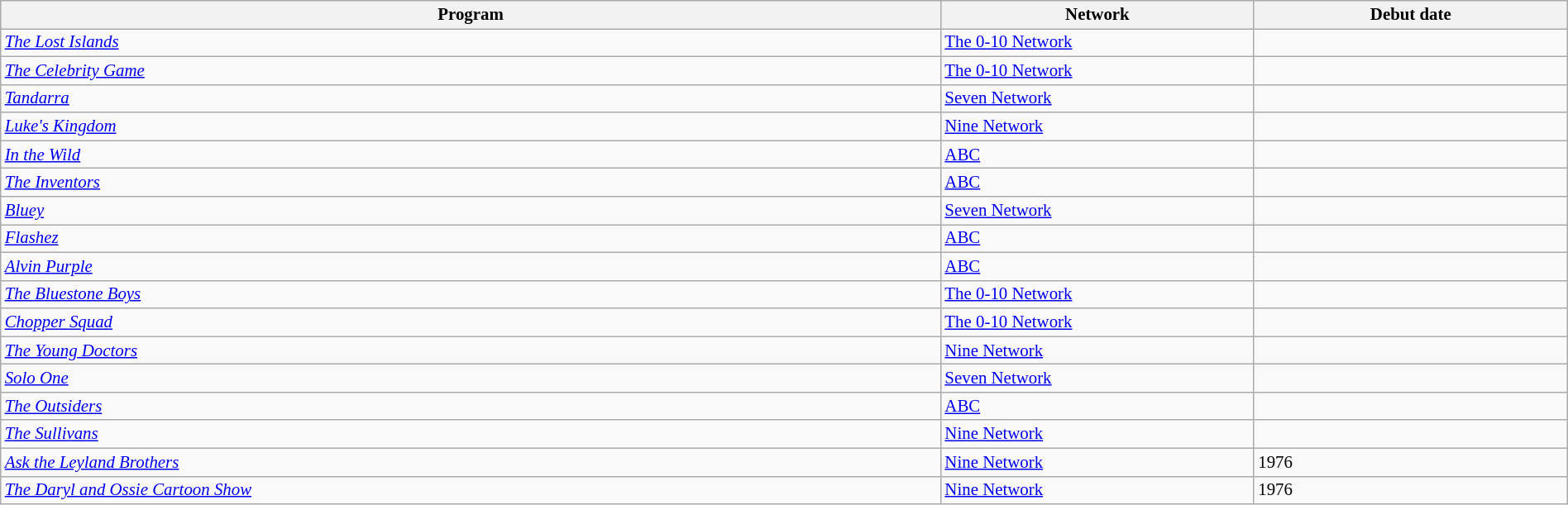<table class="wikitable sortable" width="100%" style="font-size:87%;">
<tr bgcolor="#efefef">
<th width=60%>Program</th>
<th width=20%>Network</th>
<th width=20%>Debut date</th>
</tr>
<tr>
<td><em><a href='#'>The Lost Islands</a></em></td>
<td><a href='#'>The 0-10 Network</a></td>
<td></td>
</tr>
<tr>
<td><em><a href='#'>The Celebrity Game</a></em></td>
<td><a href='#'>The 0-10 Network</a></td>
<td></td>
</tr>
<tr>
<td><em><a href='#'>Tandarra</a></em></td>
<td><a href='#'>Seven Network</a></td>
<td></td>
</tr>
<tr>
<td><em><a href='#'>Luke's Kingdom</a></em></td>
<td><a href='#'>Nine Network</a></td>
<td></td>
</tr>
<tr>
<td><em><a href='#'>In the Wild</a></em></td>
<td><a href='#'>ABC</a></td>
<td></td>
</tr>
<tr>
<td><em><a href='#'>The Inventors</a></em></td>
<td><a href='#'>ABC</a></td>
<td></td>
</tr>
<tr>
<td><em><a href='#'>Bluey</a></em></td>
<td><a href='#'>Seven Network</a></td>
<td></td>
</tr>
<tr>
<td><em><a href='#'>Flashez</a></em></td>
<td><a href='#'>ABC</a></td>
<td></td>
</tr>
<tr>
<td><em><a href='#'>Alvin Purple</a></em></td>
<td><a href='#'>ABC</a></td>
<td></td>
</tr>
<tr>
<td><em><a href='#'>The Bluestone Boys</a></em></td>
<td><a href='#'>The 0-10 Network</a></td>
<td></td>
</tr>
<tr>
<td><em><a href='#'>Chopper Squad</a></em></td>
<td><a href='#'>The 0-10 Network</a></td>
<td></td>
</tr>
<tr>
<td><em><a href='#'>The Young Doctors</a></em></td>
<td><a href='#'>Nine Network</a></td>
<td></td>
</tr>
<tr>
<td><em><a href='#'>Solo One</a></em></td>
<td><a href='#'>Seven Network</a></td>
<td></td>
</tr>
<tr>
<td><em><a href='#'>The Outsiders</a></em></td>
<td><a href='#'>ABC</a></td>
<td></td>
</tr>
<tr>
<td><em><a href='#'>The Sullivans</a></em></td>
<td><a href='#'>Nine Network</a></td>
<td></td>
</tr>
<tr>
<td><em><a href='#'>Ask the Leyland Brothers</a></em></td>
<td><a href='#'>Nine Network</a></td>
<td>1976</td>
</tr>
<tr>
<td><em><a href='#'>The Daryl and Ossie Cartoon Show</a></em></td>
<td><a href='#'>Nine Network</a></td>
<td>1976</td>
</tr>
</table>
